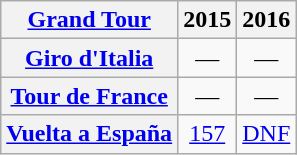<table class="wikitable plainrowheaders">
<tr>
<th scope="col"><a href='#'>Grand Tour</a></th>
<th scope="col">2015</th>
<th scope="col">2016</th>
</tr>
<tr style="text-align:center;">
<th scope="row"> <a href='#'>Giro d'Italia</a></th>
<td>—</td>
<td>—</td>
</tr>
<tr style="text-align:center;">
<th scope="row"> <a href='#'>Tour de France</a></th>
<td>—</td>
<td>—</td>
</tr>
<tr style="text-align:center;">
<th scope="row"> <a href='#'>Vuelta a España</a></th>
<td><a href='#'>157</a></td>
<td><a href='#'>DNF</a></td>
</tr>
</table>
